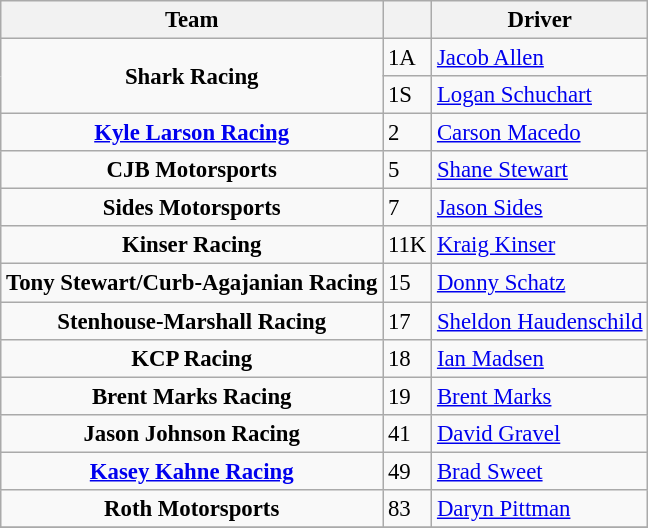<table class="wikitable" style="font-size: 95%;">
<tr>
<th>Team</th>
<th></th>
<th>Driver</th>
</tr>
<tr>
<td rowspan=2 style="text-align:center;"><strong>Shark Racing</strong></td>
<td>1A</td>
<td><a href='#'>Jacob Allen</a></td>
</tr>
<tr>
<td>1S</td>
<td><a href='#'>Logan Schuchart</a></td>
</tr>
<tr>
<td style="text-align:center;"><strong><a href='#'>Kyle Larson Racing</a></strong></td>
<td>2</td>
<td><a href='#'>Carson Macedo</a></td>
</tr>
<tr>
<td style="text-align:center;"><strong>CJB Motorsports</strong></td>
<td>5</td>
<td><a href='#'>Shane Stewart</a></td>
</tr>
<tr>
<td style="text-align:center;"><strong>Sides Motorsports</strong></td>
<td>7</td>
<td><a href='#'>Jason Sides</a></td>
</tr>
<tr>
<td style="text-align:center;"><strong>Kinser Racing</strong></td>
<td>11K</td>
<td><a href='#'>Kraig Kinser</a></td>
</tr>
<tr>
<td style="text-align:center;"><strong>Tony Stewart/Curb-Agajanian Racing</strong></td>
<td>15</td>
<td><a href='#'>Donny Schatz</a></td>
</tr>
<tr>
<td style="text-align:center;"><strong>Stenhouse-Marshall Racing</strong></td>
<td>17</td>
<td><a href='#'>Sheldon Haudenschild</a></td>
</tr>
<tr>
<td style="text-align:center;"><strong>KCP Racing</strong></td>
<td>18</td>
<td><a href='#'>Ian Madsen</a></td>
</tr>
<tr>
<td style="text-align:center;"><strong>Brent Marks Racing</strong></td>
<td>19</td>
<td><a href='#'>Brent Marks</a></td>
</tr>
<tr>
<td style="text-align:center;"><strong>Jason Johnson Racing</strong></td>
<td>41</td>
<td><a href='#'>David Gravel</a></td>
</tr>
<tr>
<td style="text-align:center;"><strong><a href='#'>Kasey Kahne Racing</a></strong></td>
<td>49</td>
<td><a href='#'>Brad Sweet</a></td>
</tr>
<tr>
<td style="text-align:center;"><strong>Roth Motorsports</strong></td>
<td>83</td>
<td><a href='#'>Daryn Pittman</a></td>
</tr>
<tr>
</tr>
</table>
